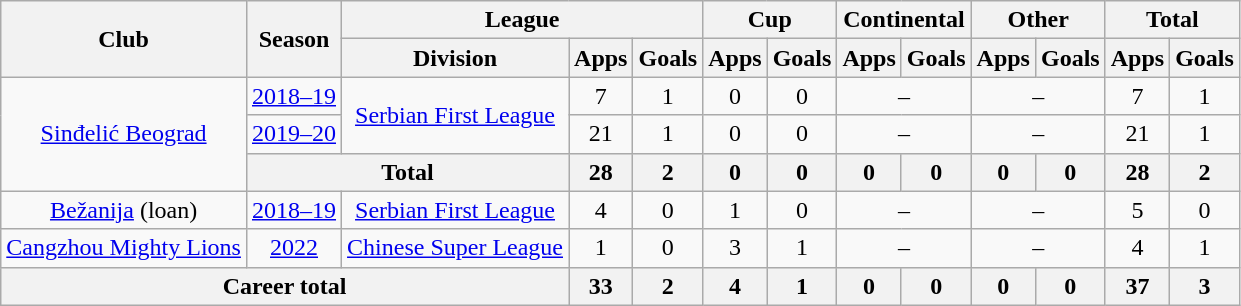<table class="wikitable" style="text-align: center">
<tr>
<th rowspan="2">Club</th>
<th rowspan="2">Season</th>
<th colspan="3">League</th>
<th colspan="2">Cup</th>
<th colspan="2">Continental</th>
<th colspan="2">Other</th>
<th colspan="2">Total</th>
</tr>
<tr>
<th>Division</th>
<th>Apps</th>
<th>Goals</th>
<th>Apps</th>
<th>Goals</th>
<th>Apps</th>
<th>Goals</th>
<th>Apps</th>
<th>Goals</th>
<th>Apps</th>
<th>Goals</th>
</tr>
<tr>
<td rowspan="3"><a href='#'>Sinđelić Beograd</a></td>
<td><a href='#'>2018–19</a></td>
<td rowspan="2"><a href='#'>Serbian First League</a></td>
<td>7</td>
<td>1</td>
<td>0</td>
<td>0</td>
<td colspan="2">–</td>
<td colspan="2">–</td>
<td>7</td>
<td>1</td>
</tr>
<tr>
<td><a href='#'>2019–20</a></td>
<td>21</td>
<td>1</td>
<td>0</td>
<td>0</td>
<td colspan="2">–</td>
<td colspan="2">–</td>
<td>21</td>
<td>1</td>
</tr>
<tr>
<th colspan=2>Total</th>
<th>28</th>
<th>2</th>
<th>0</th>
<th>0</th>
<th>0</th>
<th>0</th>
<th>0</th>
<th>0</th>
<th>28</th>
<th>2</th>
</tr>
<tr>
<td><a href='#'>Bežanija</a> (loan)</td>
<td><a href='#'>2018–19</a></td>
<td><a href='#'>Serbian First League</a></td>
<td>4</td>
<td>0</td>
<td>1</td>
<td>0</td>
<td colspan="2">–</td>
<td colspan="2">–</td>
<td>5</td>
<td>0</td>
</tr>
<tr>
<td><a href='#'>Cangzhou Mighty Lions</a></td>
<td><a href='#'>2022</a></td>
<td><a href='#'>Chinese Super League</a></td>
<td>1</td>
<td>0</td>
<td>3</td>
<td>1</td>
<td colspan="2">–</td>
<td colspan="2">–</td>
<td>4</td>
<td>1</td>
</tr>
<tr>
<th colspan=3>Career total</th>
<th>33</th>
<th>2</th>
<th>4</th>
<th>1</th>
<th>0</th>
<th>0</th>
<th>0</th>
<th>0</th>
<th>37</th>
<th>3</th>
</tr>
</table>
